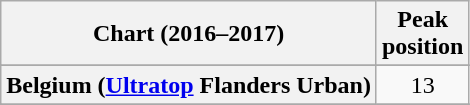<table class="wikitable plainrowheaders sortable" style="text-align:center;">
<tr>
<th scope="col">Chart (2016–2017)</th>
<th scope="col">Peak<br>position</th>
</tr>
<tr>
</tr>
<tr>
</tr>
<tr>
</tr>
<tr>
<th scope="row">Belgium (<a href='#'>Ultratop</a> Flanders Urban)</th>
<td>13</td>
</tr>
<tr>
</tr>
<tr>
</tr>
<tr>
</tr>
<tr>
</tr>
<tr>
</tr>
<tr>
</tr>
<tr>
</tr>
<tr>
</tr>
<tr>
</tr>
<tr>
</tr>
<tr>
</tr>
<tr>
</tr>
<tr>
</tr>
<tr>
</tr>
<tr>
</tr>
<tr>
</tr>
<tr>
</tr>
<tr>
</tr>
<tr>
</tr>
<tr>
</tr>
<tr>
</tr>
<tr>
</tr>
</table>
